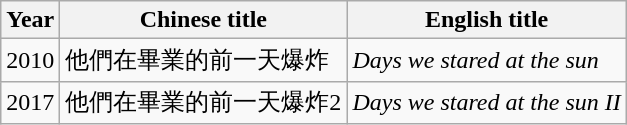<table class="wikitable">
<tr>
<th>Year</th>
<th>Chinese title</th>
<th>English title</th>
</tr>
<tr>
<td>2010</td>
<td>他們在畢業的前一天爆炸</td>
<td><em>Days we stared at the sun</em></td>
</tr>
<tr>
<td>2017</td>
<td>他們在畢業的前一天爆炸2</td>
<td><em>Days we stared at the sun II</em></td>
</tr>
</table>
